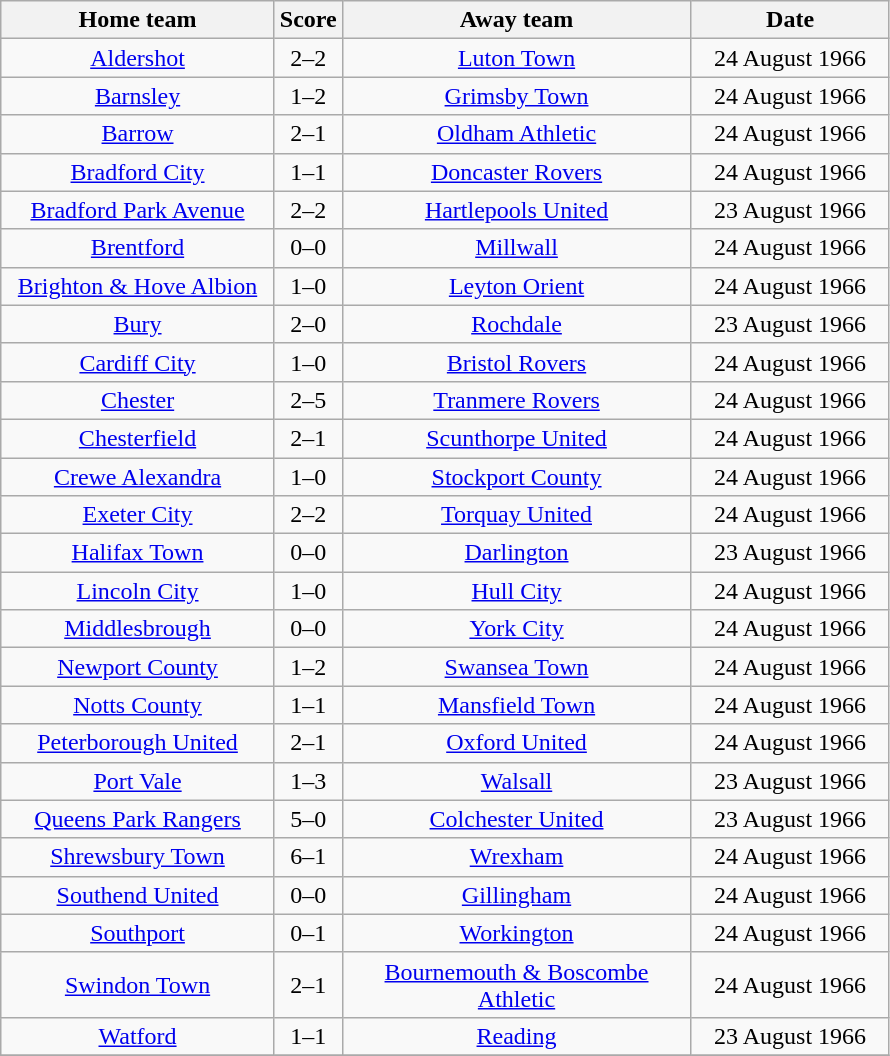<table class="wikitable" style="text-align:center;">
<tr>
<th width=175>Home team</th>
<th width=20>Score</th>
<th width=225>Away team</th>
<th width=125>Date</th>
</tr>
<tr>
<td><a href='#'>Aldershot</a></td>
<td>2–2</td>
<td><a href='#'>Luton Town</a></td>
<td>24 August 1966</td>
</tr>
<tr>
<td><a href='#'>Barnsley</a></td>
<td>1–2</td>
<td><a href='#'>Grimsby Town</a></td>
<td>24 August 1966</td>
</tr>
<tr>
<td><a href='#'>Barrow</a></td>
<td>2–1</td>
<td><a href='#'>Oldham Athletic</a></td>
<td>24 August 1966</td>
</tr>
<tr>
<td><a href='#'>Bradford City</a></td>
<td>1–1</td>
<td><a href='#'>Doncaster Rovers</a></td>
<td>24 August 1966</td>
</tr>
<tr>
<td><a href='#'>Bradford Park Avenue</a></td>
<td>2–2</td>
<td><a href='#'>Hartlepools United</a></td>
<td>23 August 1966</td>
</tr>
<tr>
<td><a href='#'>Brentford</a></td>
<td>0–0</td>
<td><a href='#'>Millwall</a></td>
<td>24 August 1966</td>
</tr>
<tr>
<td><a href='#'>Brighton & Hove Albion</a></td>
<td>1–0</td>
<td><a href='#'>Leyton Orient</a></td>
<td>24 August 1966</td>
</tr>
<tr>
<td><a href='#'>Bury</a></td>
<td>2–0</td>
<td><a href='#'>Rochdale</a></td>
<td>23 August 1966</td>
</tr>
<tr>
<td><a href='#'>Cardiff City</a></td>
<td>1–0</td>
<td><a href='#'>Bristol Rovers</a></td>
<td>24 August 1966</td>
</tr>
<tr>
<td><a href='#'>Chester</a></td>
<td>2–5</td>
<td><a href='#'>Tranmere Rovers</a></td>
<td>24 August 1966</td>
</tr>
<tr>
<td><a href='#'>Chesterfield</a></td>
<td>2–1</td>
<td><a href='#'>Scunthorpe United</a></td>
<td>24 August 1966</td>
</tr>
<tr>
<td><a href='#'>Crewe Alexandra</a></td>
<td>1–0</td>
<td><a href='#'>Stockport County</a></td>
<td>24 August 1966</td>
</tr>
<tr>
<td><a href='#'>Exeter City</a></td>
<td>2–2</td>
<td><a href='#'>Torquay United</a></td>
<td>24 August 1966</td>
</tr>
<tr>
<td><a href='#'>Halifax Town</a></td>
<td>0–0</td>
<td><a href='#'>Darlington</a></td>
<td>23 August 1966</td>
</tr>
<tr>
<td><a href='#'>Lincoln City</a></td>
<td>1–0</td>
<td><a href='#'>Hull City</a></td>
<td>24 August 1966</td>
</tr>
<tr>
<td><a href='#'>Middlesbrough</a></td>
<td>0–0</td>
<td><a href='#'>York City</a></td>
<td>24 August 1966</td>
</tr>
<tr>
<td><a href='#'>Newport County</a></td>
<td>1–2</td>
<td><a href='#'>Swansea Town</a></td>
<td>24 August 1966</td>
</tr>
<tr>
<td><a href='#'>Notts County</a></td>
<td>1–1</td>
<td><a href='#'>Mansfield Town</a></td>
<td>24 August 1966</td>
</tr>
<tr>
<td><a href='#'>Peterborough United</a></td>
<td>2–1</td>
<td><a href='#'>Oxford United</a></td>
<td>24 August 1966</td>
</tr>
<tr>
<td><a href='#'>Port Vale</a></td>
<td>1–3</td>
<td><a href='#'>Walsall</a></td>
<td>23 August 1966</td>
</tr>
<tr>
<td><a href='#'>Queens Park Rangers</a></td>
<td>5–0</td>
<td><a href='#'>Colchester United</a></td>
<td>23 August 1966</td>
</tr>
<tr>
<td><a href='#'>Shrewsbury Town</a></td>
<td>6–1</td>
<td><a href='#'>Wrexham</a></td>
<td>24 August 1966</td>
</tr>
<tr>
<td><a href='#'>Southend United</a></td>
<td>0–0</td>
<td><a href='#'>Gillingham</a></td>
<td>24 August 1966</td>
</tr>
<tr>
<td><a href='#'>Southport</a></td>
<td>0–1</td>
<td><a href='#'>Workington</a></td>
<td>24 August 1966</td>
</tr>
<tr>
<td><a href='#'>Swindon Town</a></td>
<td>2–1</td>
<td><a href='#'>Bournemouth & Boscombe Athletic</a></td>
<td>24 August 1966</td>
</tr>
<tr>
<td><a href='#'>Watford</a></td>
<td>1–1</td>
<td><a href='#'>Reading</a></td>
<td>23 August 1966</td>
</tr>
<tr>
</tr>
</table>
